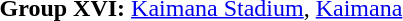<table>
<tr>
<td><strong>Group XVI:</strong> <a href='#'>Kaimana Stadium</a>, <a href='#'>Kaimana</a><br></td>
</tr>
</table>
